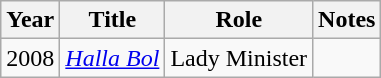<table class="wikitable sortable">
<tr>
<th>Year</th>
<th>Title</th>
<th>Role</th>
<th>Notes</th>
</tr>
<tr>
<td>2008</td>
<td><em><a href='#'>Halla Bol</a></em></td>
<td>Lady Minister</td>
<td></td>
</tr>
</table>
